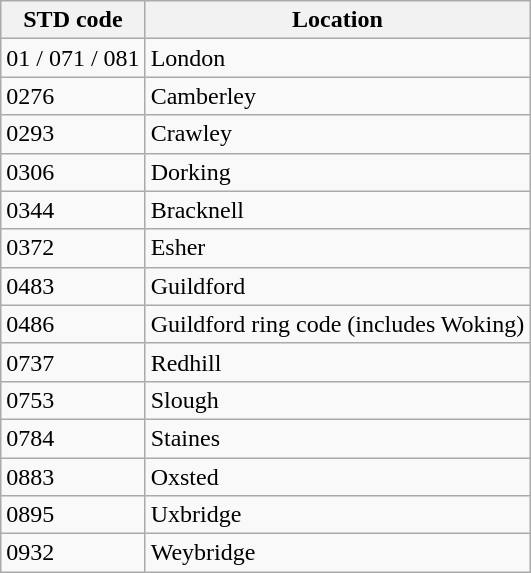<table class="wikitable" style="width: auto; margin-left: 1.5em;">
<tr>
<th scope="col">STD code</th>
<th scope="col">Location</th>
</tr>
<tr>
<td>01 / 071 / 081</td>
<td>London</td>
</tr>
<tr>
<td>0276</td>
<td>Camberley</td>
</tr>
<tr>
<td>0293</td>
<td>Crawley</td>
</tr>
<tr>
<td>0306</td>
<td>Dorking</td>
</tr>
<tr>
<td>0344</td>
<td>Bracknell</td>
</tr>
<tr>
<td>0372</td>
<td>Esher</td>
</tr>
<tr>
<td>0483</td>
<td>Guildford</td>
</tr>
<tr>
<td>0486</td>
<td>Guildford ring code (includes Woking)</td>
</tr>
<tr>
<td>0737</td>
<td>Redhill</td>
</tr>
<tr>
<td>0753</td>
<td>Slough</td>
</tr>
<tr>
<td>0784</td>
<td>Staines</td>
</tr>
<tr>
<td>0883</td>
<td>Oxsted</td>
</tr>
<tr>
<td>0895</td>
<td>Uxbridge</td>
</tr>
<tr>
<td>0932</td>
<td>Weybridge</td>
</tr>
</table>
